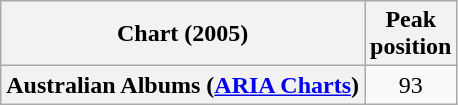<table class="wikitable sortable plainrowheaders" style="text-align:center">
<tr>
<th scope="col">Chart (2005)</th>
<th scope="col">Peak<br>position</th>
</tr>
<tr>
<th scope="row">Australian Albums (<a href='#'>ARIA Charts</a>)</th>
<td>93</td>
</tr>
</table>
